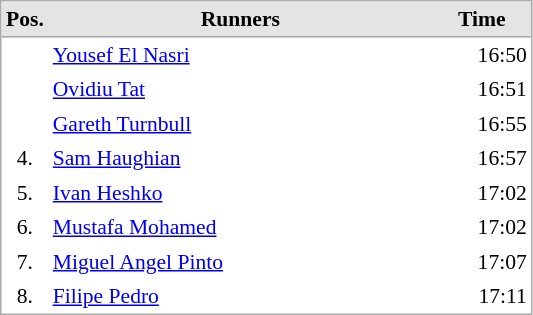<table cellspacing="0" cellpadding="3" style="border:1px solid #AAAAAA;font-size:90%">
<tr bgcolor="#E4E4E4">
<th style="border-bottom:1px solid #AAAAAA" width=10>Pos.</th>
<th style="border-bottom:1px solid #AAAAAA" width=250>Runners</th>
<th style="border-bottom:1px solid #AAAAAA" width=60>Time</th>
</tr>
<tr align="center">
<td align="center"></td>
<td align="left"> <a href='#'>Yousef El Nasri</a></td>
<td align="right">16:50</td>
</tr>
<tr align="center">
<td align="center"></td>
<td align="left"> <a href='#'>Ovidiu Tat</a></td>
<td align="right">16:51</td>
</tr>
<tr align="center">
<td align="center"></td>
<td align="left"> <a href='#'>Gareth Turnbull</a></td>
<td align="right">16:55</td>
</tr>
<tr align="center">
<td align="center">4.</td>
<td align="left"> <a href='#'>Sam Haughian</a></td>
<td align="right">16:57</td>
</tr>
<tr align="center">
<td align="center">5.</td>
<td align="left"> <a href='#'>Ivan Heshko</a></td>
<td align="right">17:02</td>
</tr>
<tr align="center">
<td align="center">6.</td>
<td align="left"> <a href='#'>Mustafa Mohamed</a></td>
<td align="right">17:02</td>
</tr>
<tr align="center">
<td align="center">7.</td>
<td align="left"> <a href='#'>Miguel Angel Pinto</a></td>
<td align="right">17:07</td>
</tr>
<tr align="center">
<td align="center">8.</td>
<td align="left"> <a href='#'>Filipe Pedro</a></td>
<td align="right">17:11</td>
</tr>
</table>
